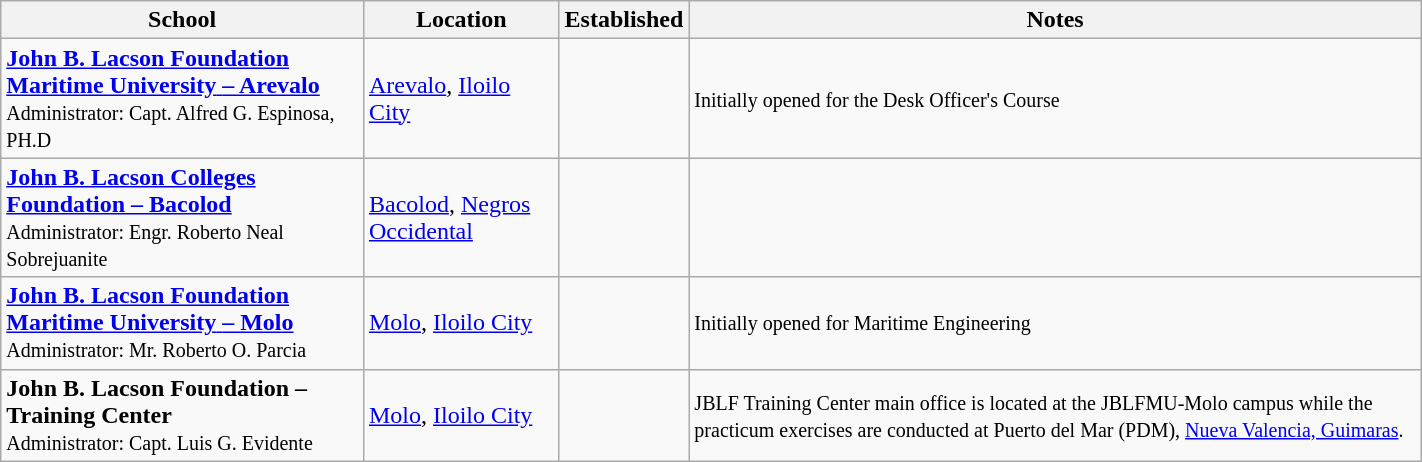<table class="wikitable" width="75%" border="1">
<tr>
<th>School</th>
<th>Location</th>
<th>Established</th>
<th>Notes</th>
</tr>
<tr>
<td><a href='#'><strong>John B. Lacson Foundation Maritime University</strong> <strong>– Arevalo</strong></a><br><small>Administrator: Capt. Alfred G. Espinosa, PH.D</small></td>
<td><a href='#'>Arevalo</a>, <a href='#'>Iloilo City</a></td>
<td></td>
<td><small>Initially opened for the Desk Officer's Course</small></td>
</tr>
<tr>
<td><strong><a href='#'>John B. Lacson Colleges Foundation – Bacolod</a></strong><br><small>Administrator: Engr. Roberto Neal Sobrejuanite</small></td>
<td><a href='#'>Bacolod</a>, <a href='#'>Negros Occidental</a></td>
<td></td>
<td></td>
</tr>
<tr>
<td><a href='#'><strong>John B. Lacson Foundation Maritime University</strong> <strong>– Molo</strong></a><br><small>Administrator: Mr. Roberto O. Parcia</small></td>
<td><a href='#'>Molo</a>, <a href='#'>Iloilo City</a></td>
<td></td>
<td><small>Initially opened for Maritime Engineering</small></td>
</tr>
<tr>
<td><strong>John B. Lacson Foundation – Training Center</strong><br><small>Administrator: Capt. Luis G. Evidente</small></td>
<td><a href='#'>Molo</a>, <a href='#'>Iloilo City</a></td>
<td></td>
<td><small>JBLF Training Center main office is located at the JBLFMU-Molo campus while the practicum exercises are conducted at Puerto del Mar (PDM), <a href='#'>Nueva Valencia, Guimaras</a>.</small></td>
</tr>
</table>
